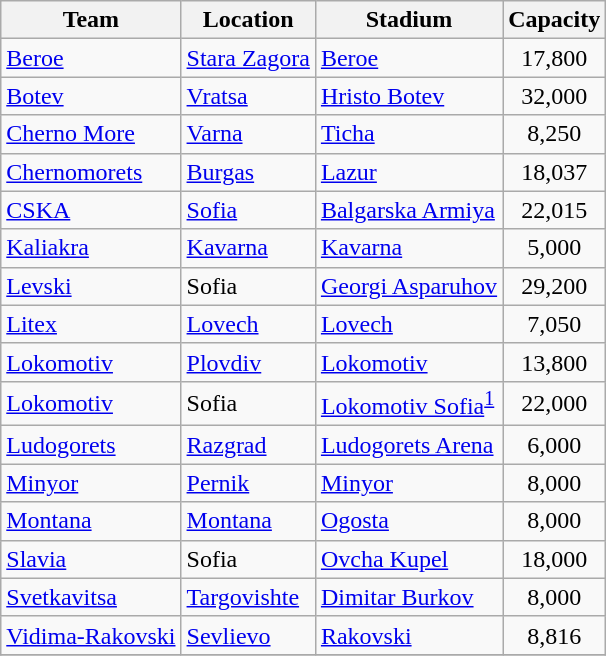<table class="wikitable sortable" style="text-align: left;">
<tr>
<th>Team</th>
<th>Location</th>
<th>Stadium</th>
<th>Capacity</th>
</tr>
<tr>
<td><a href='#'>Beroe</a></td>
<td><a href='#'>Stara Zagora</a></td>
<td><a href='#'>Beroe</a></td>
<td align="center">17,800</td>
</tr>
<tr>
<td><a href='#'>Botev</a></td>
<td><a href='#'>Vratsa</a></td>
<td><a href='#'>Hristo Botev</a></td>
<td align="center">32,000</td>
</tr>
<tr>
<td><a href='#'>Cherno More</a></td>
<td><a href='#'>Varna</a></td>
<td><a href='#'>Ticha</a></td>
<td align="center">8,250</td>
</tr>
<tr>
<td><a href='#'>Chernomorets</a></td>
<td><a href='#'>Burgas</a></td>
<td><a href='#'>Lazur</a></td>
<td align="center">18,037</td>
</tr>
<tr>
<td><a href='#'>CSKA</a></td>
<td><a href='#'>Sofia</a></td>
<td><a href='#'>Balgarska Armiya</a></td>
<td align="center">22,015</td>
</tr>
<tr>
<td><a href='#'>Kaliakra</a></td>
<td><a href='#'>Kavarna</a></td>
<td><a href='#'>Kavarna</a></td>
<td align="center">5,000</td>
</tr>
<tr>
<td><a href='#'>Levski</a></td>
<td>Sofia</td>
<td><a href='#'>Georgi Asparuhov</a></td>
<td align="center">29,200</td>
</tr>
<tr>
<td><a href='#'>Litex</a></td>
<td><a href='#'>Lovech</a></td>
<td><a href='#'>Lovech</a></td>
<td align="center">7,050</td>
</tr>
<tr>
<td><a href='#'>Lokomotiv</a></td>
<td><a href='#'>Plovdiv</a></td>
<td><a href='#'>Lokomotiv</a></td>
<td align="center">13,800</td>
</tr>
<tr>
<td><a href='#'>Lokomotiv</a></td>
<td>Sofia</td>
<td><a href='#'>Lokomotiv Sofia</a><sup><a href='#'>1</a></sup></td>
<td align="center">22,000</td>
</tr>
<tr>
<td><a href='#'>Ludogorets</a></td>
<td><a href='#'>Razgrad</a></td>
<td><a href='#'>Ludogorets Arena</a></td>
<td align="center">6,000</td>
</tr>
<tr>
<td><a href='#'>Minyor</a></td>
<td><a href='#'>Pernik</a></td>
<td><a href='#'>Minyor</a></td>
<td align="center">8,000</td>
</tr>
<tr>
<td><a href='#'>Montana</a></td>
<td><a href='#'>Montana</a></td>
<td><a href='#'>Ogosta</a></td>
<td align="center">8,000</td>
</tr>
<tr>
<td><a href='#'>Slavia</a></td>
<td>Sofia</td>
<td><a href='#'>Ovcha Kupel</a></td>
<td align="center">18,000</td>
</tr>
<tr>
<td><a href='#'>Svetkavitsa</a></td>
<td><a href='#'>Targovishte</a></td>
<td><a href='#'>Dimitar Burkov</a></td>
<td align="center">8,000</td>
</tr>
<tr>
<td><a href='#'>Vidima-Rakovski</a></td>
<td><a href='#'>Sevlievo</a></td>
<td><a href='#'>Rakovski</a></td>
<td align="center">8,816</td>
</tr>
<tr>
</tr>
</table>
